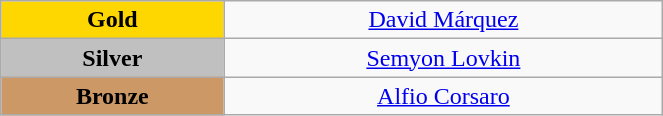<table class="wikitable" style="text-align:center; " width="35%">
<tr>
<td bgcolor="gold"><strong>Gold</strong></td>
<td><a href='#'>David Márquez</a><br>  <small><em></em></small></td>
</tr>
<tr>
<td bgcolor="silver"><strong>Silver</strong></td>
<td><a href='#'>Semyon Lovkin</a><br>  <small><em></em></small></td>
</tr>
<tr>
<td bgcolor="CC9966"><strong>Bronze</strong></td>
<td><a href='#'>Alfio Corsaro</a><br>  <small><em></em></small></td>
</tr>
</table>
